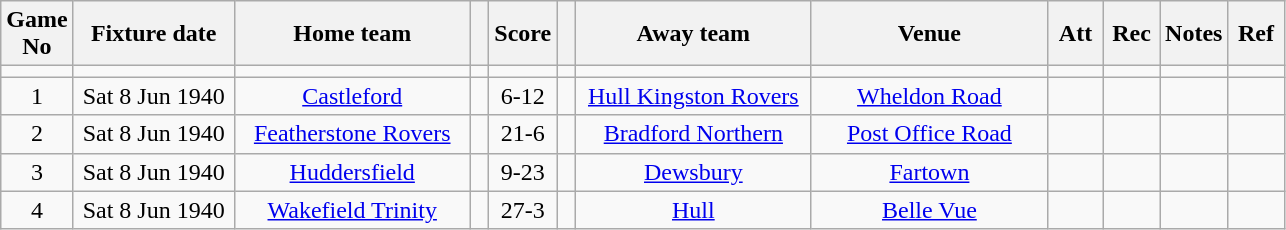<table class="wikitable" style="text-align:center;">
<tr>
<th width=20 abbr="No">Game No</th>
<th width=100 abbr="Date">Fixture date</th>
<th width=150 abbr="Home team">Home team</th>
<th width=5 abbr="space"></th>
<th width=20 abbr="Score">Score</th>
<th width=5 abbr="space"></th>
<th width=150 abbr="Away team">Away team</th>
<th width=150 abbr="Venue">Venue</th>
<th width=30 abbr="Att">Att</th>
<th width=30 abbr="Rec">Rec</th>
<th width=20 abbr="Notes">Notes</th>
<th width=30 abbr="Ref">Ref</th>
</tr>
<tr>
<td></td>
<td></td>
<td></td>
<td></td>
<td></td>
<td></td>
<td></td>
<td></td>
<td></td>
<td></td>
<td></td>
</tr>
<tr>
<td>1</td>
<td>Sat 8 Jun 1940</td>
<td><a href='#'>Castleford</a></td>
<td></td>
<td>6-12</td>
<td></td>
<td><a href='#'>Hull Kingston Rovers</a></td>
<td><a href='#'>Wheldon Road</a></td>
<td></td>
<td></td>
<td></td>
<td></td>
</tr>
<tr>
<td>2</td>
<td>Sat 8 Jun 1940</td>
<td><a href='#'>Featherstone Rovers</a></td>
<td></td>
<td>21-6</td>
<td></td>
<td><a href='#'>Bradford Northern</a></td>
<td><a href='#'>Post Office Road</a></td>
<td></td>
<td></td>
<td></td>
<td></td>
</tr>
<tr>
<td>3</td>
<td>Sat 8 Jun 1940</td>
<td><a href='#'>Huddersfield</a></td>
<td></td>
<td>9-23</td>
<td></td>
<td><a href='#'>Dewsbury</a></td>
<td><a href='#'>Fartown</a></td>
<td></td>
<td></td>
<td></td>
<td></td>
</tr>
<tr>
<td>4</td>
<td>Sat 8 Jun 1940</td>
<td><a href='#'>Wakefield Trinity</a></td>
<td></td>
<td>27-3</td>
<td></td>
<td><a href='#'>Hull</a></td>
<td><a href='#'>Belle Vue</a></td>
<td></td>
<td></td>
<td></td>
<td></td>
</tr>
</table>
